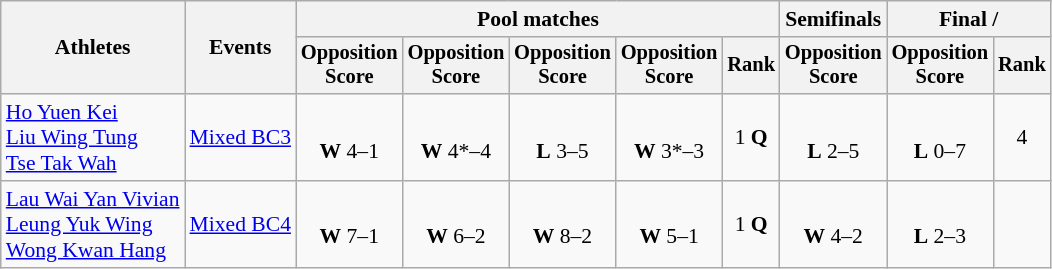<table class=wikitable style="font-size:90%">
<tr>
<th rowspan="2">Athletes</th>
<th rowspan="2">Events</th>
<th colspan="5">Pool matches</th>
<th>Semifinals</th>
<th colspan=2>Final / </th>
</tr>
<tr style="font-size:95%">
<th>Opposition<br>Score</th>
<th>Opposition<br>Score</th>
<th>Opposition<br>Score</th>
<th>Opposition<br>Score</th>
<th>Rank</th>
<th>Opposition<br>Score</th>
<th>Opposition<br>Score</th>
<th>Rank</th>
</tr>
<tr align=center>
<td align=left><a href='#'>Ho Yuen Kei</a><br><a href='#'>Liu Wing Tung</a><br><a href='#'>Tse Tak Wah</a></td>
<td align=left><a href='#'>Mixed BC3</a></td>
<td><br><strong>W</strong> 4–1</td>
<td><br><strong>W</strong> 4*–4</td>
<td><br><strong>L</strong> 3–5</td>
<td><br><strong>W</strong> 3*–3</td>
<td>1 <strong>Q</strong></td>
<td><br><strong>L</strong> 2–5</td>
<td><br><strong>L</strong> 0–7</td>
<td>4</td>
</tr>
<tr align=center>
<td align=left><a href='#'>Lau Wai Yan Vivian</a><br><a href='#'>Leung Yuk Wing</a><br><a href='#'>Wong Kwan Hang</a></td>
<td align=left><a href='#'>Mixed BC4</a></td>
<td><br><strong>W</strong> 7–1</td>
<td><br><strong>W</strong> 6–2</td>
<td><br><strong>W</strong> 8–2</td>
<td><br><strong>W</strong> 5–1</td>
<td>1 <strong>Q</strong></td>
<td><br><strong>W</strong> 4–2</td>
<td><br><strong>L</strong> 2–3</td>
<td></td>
</tr>
</table>
